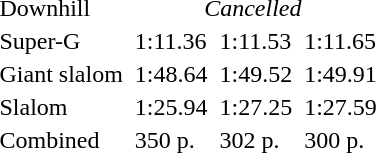<table>
<tr>
<td>Downhill</td>
<td colspan=6 align=center><em>Cancelled</em></td>
</tr>
<tr>
<td>Super-G<br></td>
<td></td>
<td>1:11.36</td>
<td></td>
<td>1:11.53</td>
<td></td>
<td>1:11.65</td>
</tr>
<tr>
<td>Giant slalom<br></td>
<td></td>
<td>1:48.64</td>
<td></td>
<td>1:49.52</td>
<td></td>
<td>1:49.91</td>
</tr>
<tr>
<td>Slalom<br></td>
<td></td>
<td>1:25.94</td>
<td></td>
<td>1:27.25</td>
<td></td>
<td>1:27.59</td>
</tr>
<tr>
<td>Combined<br></td>
<td></td>
<td>350 p.</td>
<td></td>
<td>302 p.</td>
<td></td>
<td>300 p.</td>
</tr>
</table>
